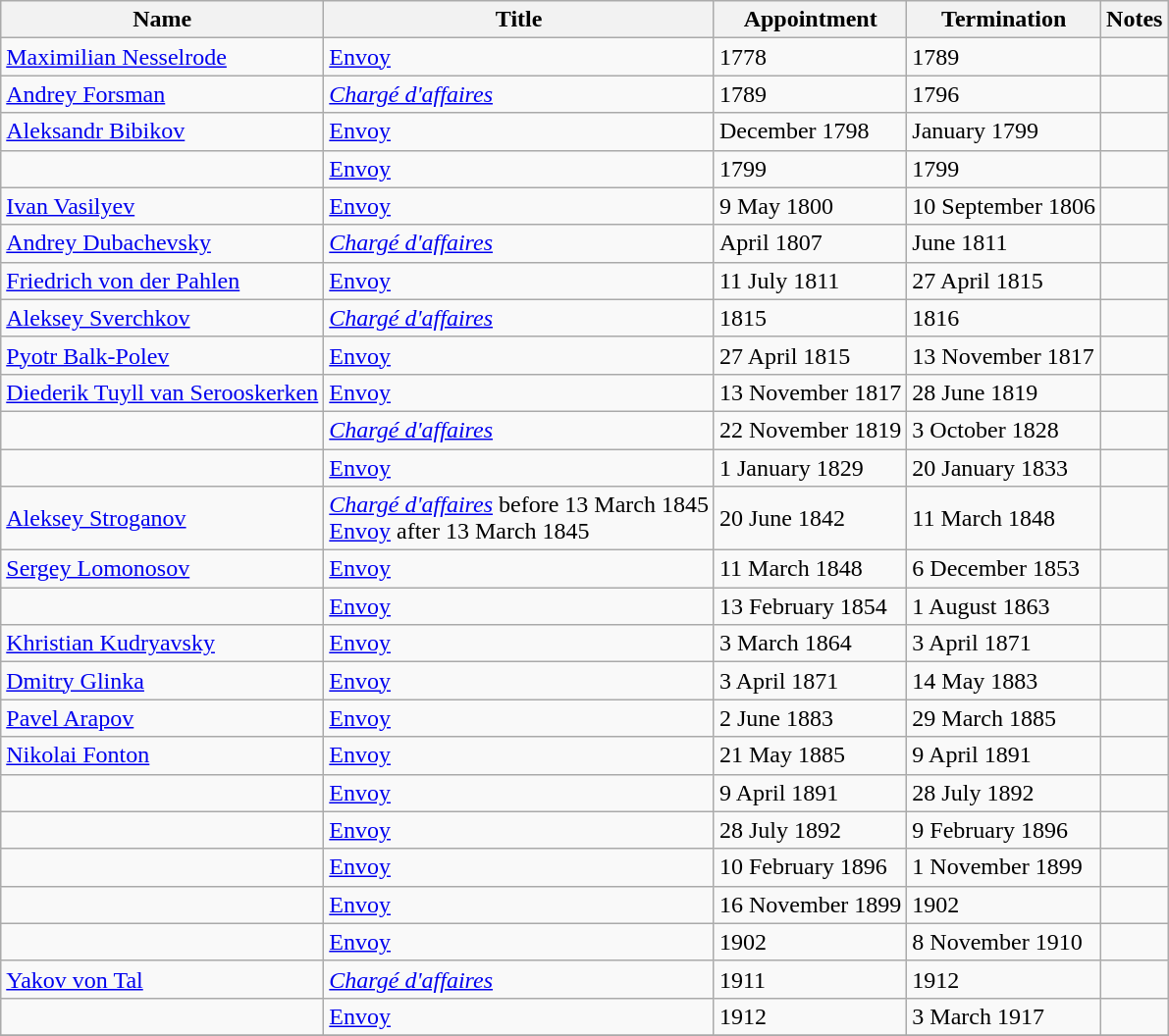<table class="wikitable">
<tr valign="middle">
<th>Name</th>
<th>Title</th>
<th>Appointment</th>
<th>Termination</th>
<th>Notes</th>
</tr>
<tr>
<td><a href='#'>Maximilian Nesselrode</a></td>
<td><a href='#'>Envoy</a></td>
<td>1778</td>
<td>1789</td>
<td></td>
</tr>
<tr>
<td><a href='#'>Andrey Forsman</a></td>
<td><em><a href='#'>Chargé d'affaires</a></em></td>
<td>1789</td>
<td>1796</td>
<td></td>
</tr>
<tr>
<td><a href='#'>Aleksandr Bibikov</a></td>
<td><a href='#'>Envoy</a></td>
<td>December 1798</td>
<td>January 1799</td>
<td></td>
</tr>
<tr>
<td></td>
<td><a href='#'>Envoy</a></td>
<td>1799</td>
<td>1799</td>
<td></td>
</tr>
<tr>
<td><a href='#'>Ivan Vasilyev</a></td>
<td><a href='#'>Envoy</a></td>
<td>9 May 1800</td>
<td>10 September 1806</td>
<td></td>
</tr>
<tr>
<td><a href='#'>Andrey Dubachevsky</a></td>
<td><em><a href='#'>Chargé d'affaires</a></em></td>
<td>April 1807</td>
<td>June 1811</td>
<td></td>
</tr>
<tr>
<td><a href='#'>Friedrich von der Pahlen</a></td>
<td><a href='#'>Envoy</a></td>
<td>11 July 1811</td>
<td>27 April 1815</td>
<td></td>
</tr>
<tr>
<td><a href='#'>Aleksey Sverchkov</a></td>
<td><em><a href='#'>Chargé d'affaires</a></em></td>
<td>1815</td>
<td>1816</td>
<td></td>
</tr>
<tr>
<td><a href='#'>Pyotr Balk-Polev</a></td>
<td><a href='#'>Envoy</a></td>
<td>27 April 1815</td>
<td>13 November 1817</td>
<td></td>
</tr>
<tr>
<td><a href='#'>Diederik Tuyll van Serooskerken</a></td>
<td><a href='#'>Envoy</a></td>
<td>13 November 1817</td>
<td>28 June 1819</td>
<td></td>
</tr>
<tr>
<td></td>
<td><em><a href='#'>Chargé d'affaires</a></em></td>
<td>22 November 1819</td>
<td>3 October 1828</td>
<td></td>
</tr>
<tr>
<td></td>
<td><a href='#'>Envoy</a></td>
<td>1 January 1829</td>
<td>20 January 1833</td>
<td></td>
</tr>
<tr>
<td><a href='#'>Aleksey Stroganov</a></td>
<td><em><a href='#'>Chargé d'affaires</a></em> before 13 March 1845<br><a href='#'>Envoy</a> after 13 March 1845</td>
<td>20 June 1842</td>
<td>11 March 1848</td>
<td></td>
</tr>
<tr>
<td><a href='#'>Sergey Lomonosov</a></td>
<td><a href='#'>Envoy</a></td>
<td>11 March 1848</td>
<td>6 December 1853</td>
<td></td>
</tr>
<tr>
<td></td>
<td><a href='#'>Envoy</a></td>
<td>13 February 1854</td>
<td>1 August 1863</td>
<td></td>
</tr>
<tr>
<td><a href='#'>Khristian Kudryavsky</a></td>
<td><a href='#'>Envoy</a></td>
<td>3 March 1864</td>
<td>3 April 1871</td>
<td></td>
</tr>
<tr>
<td><a href='#'>Dmitry Glinka</a></td>
<td><a href='#'>Envoy</a></td>
<td>3 April 1871</td>
<td>14 May 1883</td>
<td></td>
</tr>
<tr>
<td><a href='#'>Pavel Arapov</a></td>
<td><a href='#'>Envoy</a></td>
<td>2 June 1883</td>
<td>29 March 1885</td>
<td></td>
</tr>
<tr>
<td><a href='#'>Nikolai Fonton</a></td>
<td><a href='#'>Envoy</a></td>
<td>21 May 1885</td>
<td>9 April 1891</td>
<td></td>
</tr>
<tr>
<td></td>
<td><a href='#'>Envoy</a></td>
<td>9 April 1891</td>
<td>28 July 1892</td>
<td></td>
</tr>
<tr>
<td></td>
<td><a href='#'>Envoy</a></td>
<td>28 July 1892</td>
<td>9 February 1896</td>
<td></td>
</tr>
<tr>
<td></td>
<td><a href='#'>Envoy</a></td>
<td>10 February 1896</td>
<td>1 November 1899</td>
<td></td>
</tr>
<tr>
<td></td>
<td><a href='#'>Envoy</a></td>
<td>16 November 1899</td>
<td>1902</td>
<td></td>
</tr>
<tr>
<td></td>
<td><a href='#'>Envoy</a></td>
<td>1902</td>
<td>8 November 1910</td>
<td></td>
</tr>
<tr>
<td><a href='#'>Yakov von Tal</a></td>
<td><em><a href='#'>Chargé d'affaires</a></em></td>
<td>1911</td>
<td>1912</td>
<td></td>
</tr>
<tr>
<td></td>
<td><a href='#'>Envoy</a></td>
<td>1912</td>
<td>3 March 1917</td>
<td></td>
</tr>
<tr>
</tr>
</table>
